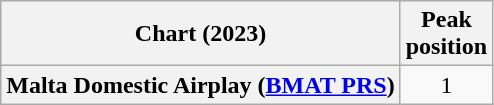<table class="wikitable plainrowheaders" style="text-align:center">
<tr>
<th scope="col">Chart (2023)</th>
<th scope="col">Peak<br>position</th>
</tr>
<tr>
<th scope="row">Malta Domestic Airplay (<a href='#'>BMAT PRS</a>)</th>
<td>1</td>
</tr>
</table>
